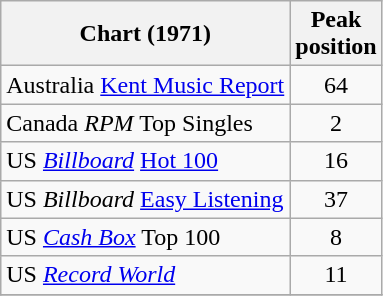<table class="wikitable sortable">
<tr>
<th>Chart (1971)</th>
<th>Peak<br>position</th>
</tr>
<tr>
<td>Australia <a href='#'>Kent Music Report</a></td>
<td style="text-align:center;">64</td>
</tr>
<tr>
<td>Canada <em>RPM</em> Top Singles</td>
<td style="text-align:center;">2</td>
</tr>
<tr>
<td>US <em><a href='#'>Billboard</a></em> <a href='#'>Hot 100</a></td>
<td style="text-align:center;">16</td>
</tr>
<tr>
<td>US <em>Billboard</em> <a href='#'>Easy Listening</a></td>
<td style="text-align:center;">37</td>
</tr>
<tr>
<td>US <em><a href='#'>Cash Box</a></em> Top 100</td>
<td style="text-align:center;">8</td>
</tr>
<tr>
<td>US <em><a href='#'>Record World</a></em></td>
<td style="text-align:center;">11</td>
</tr>
<tr>
</tr>
</table>
